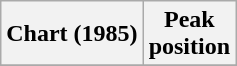<table class="wikitable plainrowheaders" style="text-align:center">
<tr>
<th scope="col">Chart (1985)</th>
<th scope="col">Peak<br>position</th>
</tr>
<tr>
</tr>
</table>
